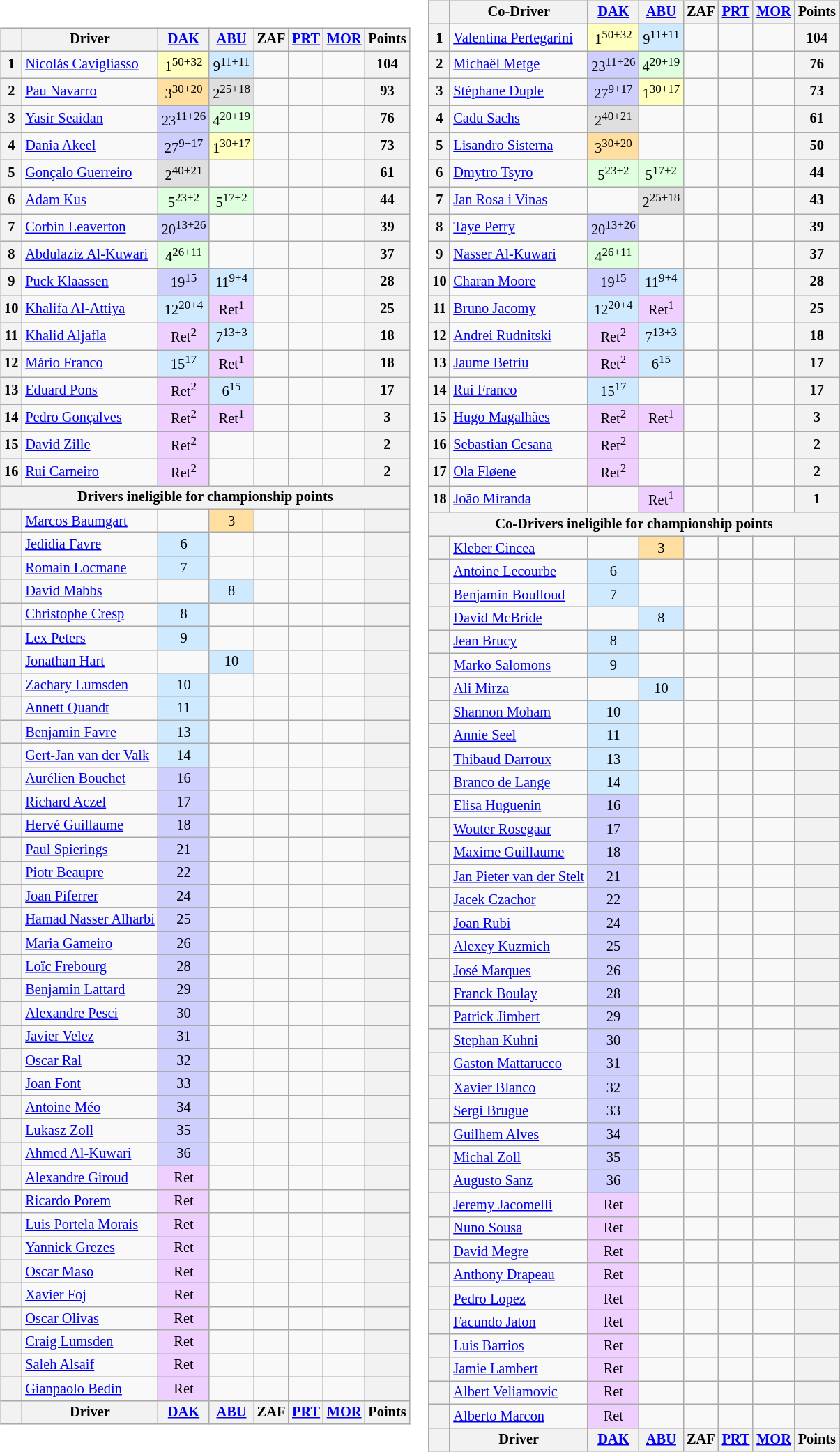<table>
<tr>
<td><br><table class="wikitable" style="font-size: 85%; text-align: center">
<tr valign="top">
<th valign="middle"></th>
<th valign="middle">Driver</th>
<th><a href='#'>DAK</a><br></th>
<th><a href='#'>ABU</a><br></th>
<th>ZAF<br></th>
<th><a href='#'>PRT</a><br></th>
<th><a href='#'>MOR</a><br></th>
<th valign="middle">Points</th>
</tr>
<tr>
<th>1</th>
<td align="left"> <a href='#'>Nicolás Cavigliasso</a></td>
<td style="background:#FFFFBF;">1<sup>50+32</sup></td>
<td style="background:#CFEAFF;">9<sup>11+11</sup></td>
<td></td>
<td></td>
<td></td>
<th>104</th>
</tr>
<tr>
<th>2</th>
<td align="left"> <a href='#'>Pau Navarro</a></td>
<td style="background:#FFDF9F;">3<sup>30+20</sup></td>
<td style="background:#DFDFDF;">2<sup>25+18</sup></td>
<td></td>
<td></td>
<td></td>
<th>93</th>
</tr>
<tr>
<th>3</th>
<td align="left"> <a href='#'>Yasir Seaidan</a></td>
<td style="background:#CFCFFF;">23<sup>11+26</sup></td>
<td style="background:#DFFFDF;">4<sup>20+19</sup></td>
<td></td>
<td></td>
<td></td>
<th>76</th>
</tr>
<tr>
<th>4</th>
<td align="left"> <a href='#'>Dania Akeel</a></td>
<td style="background:#CFCFFF;">27<sup>9+17</sup></td>
<td style="background:#FFFFBF;">1<sup>30+17</sup></td>
<td></td>
<td></td>
<td></td>
<th>73</th>
</tr>
<tr>
<th>5</th>
<td align="left"> <a href='#'>Gonçalo Guerreiro</a></td>
<td style="background:#DFDFDF;">2<sup>40+21</sup></td>
<td></td>
<td></td>
<td></td>
<td></td>
<th>61</th>
</tr>
<tr>
<th>6</th>
<td align="left"> <a href='#'>Adam Kus</a></td>
<td style="background:#DFFFDF;">5<sup>23+2</sup></td>
<td style="background:#DFFFDF;">5<sup>17+2</sup></td>
<td></td>
<td></td>
<td></td>
<th>44</th>
</tr>
<tr>
<th>7</th>
<td align="left"> <a href='#'>Corbin Leaverton</a></td>
<td style="background:#CFCFFF;">20<sup>13+26</sup></td>
<td></td>
<td></td>
<td></td>
<td></td>
<th>39</th>
</tr>
<tr>
<th>8</th>
<td align="left"> <a href='#'>Abdulaziz Al-Kuwari</a></td>
<td style="background:#DFFFDF;">4<sup>26+11</sup></td>
<td></td>
<td></td>
<td></td>
<td></td>
<th>37</th>
</tr>
<tr>
<th>9</th>
<td align="left"> <a href='#'>Puck Klaassen</a></td>
<td style="background:#CFCFFF;">19<sup>15</sup></td>
<td style="background:#CFEAFF;">11<sup>9+4</sup></td>
<td></td>
<td></td>
<td></td>
<th>28</th>
</tr>
<tr>
<th>10</th>
<td align="left"> <a href='#'>Khalifa Al-Attiya</a></td>
<td style="background:#CFEAFF;">12<sup>20+4</sup></td>
<td style="background:#EFCFFF;">Ret<sup>1</sup></td>
<td></td>
<td></td>
<td></td>
<th>25</th>
</tr>
<tr>
<th>11</th>
<td align="left"> <a href='#'>Khalid Aljafla</a></td>
<td style="background:#EFCFFF;">Ret<sup>2</sup></td>
<td style="background:#CFEAFF;">7<sup>13+3</sup></td>
<td></td>
<td></td>
<td></td>
<th>18</th>
</tr>
<tr>
<th>12</th>
<td align="left"> <a href='#'>Mário Franco</a></td>
<td style="background:#CFEAFF;">15<sup>17</sup></td>
<td style="background:#EFCFFF;">Ret<sup>1</sup></td>
<td></td>
<td></td>
<td></td>
<th>18</th>
</tr>
<tr>
<th>13</th>
<td align="left"> <a href='#'>Eduard Pons</a></td>
<td style="background:#EFCFFF;">Ret<sup>2</sup></td>
<td style="background:#CFEAFF;">6<sup>15</sup></td>
<td></td>
<td></td>
<td></td>
<th>17</th>
</tr>
<tr>
<th>14</th>
<td align="left"> <a href='#'>Pedro Gonçalves</a></td>
<td style="background:#EFCFFF;">Ret<sup>2</sup></td>
<td style="background:#EFCFFF;">Ret<sup>1</sup></td>
<td></td>
<td></td>
<td></td>
<th>3</th>
</tr>
<tr>
<th>15</th>
<td align="left"> <a href='#'>David Zille</a></td>
<td style="background:#EFCFFF;">Ret<sup>2</sup></td>
<td></td>
<td></td>
<td></td>
<td></td>
<th>2</th>
</tr>
<tr>
<th>16</th>
<td align="left"> <a href='#'>Rui Carneiro</a></td>
<td style="background:#EFCFFF;">Ret<sup>2</sup></td>
<td></td>
<td></td>
<td></td>
<td></td>
<th>2</th>
</tr>
<tr>
<th colspan="8">Drivers ineligible for championship points</th>
</tr>
<tr>
<th></th>
<td align="left"> <a href='#'>Marcos Baumgart</a></td>
<td></td>
<td style="background:#FFDF9F;">3</td>
<td></td>
<td></td>
<td></td>
<th></th>
</tr>
<tr>
<th></th>
<td align="left"> <a href='#'>Jedidia Favre</a></td>
<td style="background:#CFEAFF;">6</td>
<td></td>
<td></td>
<td></td>
<td></td>
<th></th>
</tr>
<tr>
<th></th>
<td align="left"> <a href='#'>Romain Locmane</a></td>
<td style="background:#CFEAFF;">7</td>
<td></td>
<td></td>
<td></td>
<td></td>
<th></th>
</tr>
<tr>
<th></th>
<td align="left"> <a href='#'>David Mabbs</a></td>
<td></td>
<td style="background:#CFEAFF;">8</td>
<td></td>
<td></td>
<td></td>
<th></th>
</tr>
<tr>
<th></th>
<td align="left"> <a href='#'>Christophe Cresp</a></td>
<td style="background:#CFEAFF;">8</td>
<td></td>
<td></td>
<td></td>
<td></td>
<th></th>
</tr>
<tr>
<th></th>
<td align="left"> <a href='#'>Lex Peters</a></td>
<td style="background:#CFEAFF;">9</td>
<td></td>
<td></td>
<td></td>
<td></td>
<th></th>
</tr>
<tr>
<th></th>
<td align="left"> <a href='#'>Jonathan Hart</a></td>
<td></td>
<td style="background:#CFEAFF;">10</td>
<td></td>
<td></td>
<td></td>
<th></th>
</tr>
<tr>
<th></th>
<td align="left"> <a href='#'>Zachary Lumsden</a></td>
<td style="background:#CFEAFF;">10</td>
<td></td>
<td></td>
<td></td>
<td></td>
<th></th>
</tr>
<tr>
<th></th>
<td align="left"> <a href='#'>Annett Quandt</a></td>
<td style="background:#CFEAFF;">11</td>
<td></td>
<td></td>
<td></td>
<td></td>
<th></th>
</tr>
<tr>
<th></th>
<td align="left"> <a href='#'>Benjamin Favre</a></td>
<td style="background:#CFEAFF;">13</td>
<td></td>
<td></td>
<td></td>
<td></td>
<th></th>
</tr>
<tr>
<th></th>
<td align="left"> <a href='#'>Gert-Jan van der Valk</a></td>
<td style="background:#CFEAFF;">14</td>
<td></td>
<td></td>
<td></td>
<td></td>
<th></th>
</tr>
<tr>
<th></th>
<td align="left"> <a href='#'>Aurélien Bouchet</a></td>
<td style="background:#CFCFFF;">16</td>
<td></td>
<td></td>
<td></td>
<td></td>
<th></th>
</tr>
<tr>
<th></th>
<td align="left"> <a href='#'>Richard Aczel</a></td>
<td style="background:#CFCFFF;">17</td>
<td></td>
<td></td>
<td></td>
<td></td>
<th></th>
</tr>
<tr>
<th></th>
<td align="left"> <a href='#'>Hervé Guillaume</a></td>
<td style="background:#CFCFFF;">18</td>
<td></td>
<td></td>
<td></td>
<td></td>
<th></th>
</tr>
<tr>
<th></th>
<td align="left"> <a href='#'>Paul Spierings</a></td>
<td style="background:#CFCFFF;">21</td>
<td></td>
<td></td>
<td></td>
<td></td>
<th></th>
</tr>
<tr>
<th></th>
<td align="left"> <a href='#'>Piotr Beaupre</a></td>
<td style="background:#CFCFFF;">22</td>
<td></td>
<td></td>
<td></td>
<td></td>
<th></th>
</tr>
<tr>
<th></th>
<td align="left"> <a href='#'>Joan Piferrer</a></td>
<td style="background:#CFCFFF;">24</td>
<td></td>
<td></td>
<td></td>
<td></td>
<th></th>
</tr>
<tr>
<th></th>
<td align="left"> <a href='#'>Hamad Nasser Alharbi</a></td>
<td style="background:#CFCFFF;">25</td>
<td></td>
<td></td>
<td></td>
<td></td>
<th></th>
</tr>
<tr>
<th></th>
<td align="left"> <a href='#'>Maria Gameiro</a></td>
<td style="background:#CFCFFF;">26</td>
<td></td>
<td></td>
<td></td>
<td></td>
<th></th>
</tr>
<tr>
<th></th>
<td align="left"> <a href='#'>Loïc Frebourg</a></td>
<td style="background:#CFCFFF;">28</td>
<td></td>
<td></td>
<td></td>
<td></td>
<th></th>
</tr>
<tr>
<th></th>
<td align="left"> <a href='#'>Benjamin Lattard</a></td>
<td style="background:#CFCFFF;">29</td>
<td></td>
<td></td>
<td></td>
<td></td>
<th></th>
</tr>
<tr>
<th></th>
<td align="left"> <a href='#'>Alexandre Pesci</a></td>
<td style="background:#CFCFFF;">30</td>
<td></td>
<td></td>
<td></td>
<td></td>
<th></th>
</tr>
<tr>
<th></th>
<td align="left"> <a href='#'>Javier Velez</a></td>
<td style="background:#CFCFFF;">31</td>
<td></td>
<td></td>
<td></td>
<td></td>
<th></th>
</tr>
<tr>
<th></th>
<td align="left"> <a href='#'>Oscar Ral</a></td>
<td style="background:#CFCFFF;">32</td>
<td></td>
<td></td>
<td></td>
<td></td>
<th></th>
</tr>
<tr>
<th></th>
<td align="left"> <a href='#'>Joan Font</a></td>
<td style="background:#CFCFFF;">33</td>
<td></td>
<td></td>
<td></td>
<td></td>
<th></th>
</tr>
<tr>
<th></th>
<td align="left"> <a href='#'>Antoine Méo</a></td>
<td style="background:#CFCFFF;">34</td>
<td></td>
<td></td>
<td></td>
<td></td>
<th></th>
</tr>
<tr>
<th></th>
<td align="left"> <a href='#'>Lukasz Zoll</a></td>
<td style="background:#CFCFFF;">35</td>
<td></td>
<td></td>
<td></td>
<td></td>
<th></th>
</tr>
<tr>
<th></th>
<td align="left"> <a href='#'>Ahmed Al-Kuwari</a></td>
<td style="background:#CFCFFF;">36</td>
<td></td>
<td></td>
<td></td>
<td></td>
<th></th>
</tr>
<tr>
<th></th>
<td align="left"> <a href='#'>Alexandre Giroud</a></td>
<td style="background:#EFCFFF;">Ret</td>
<td></td>
<td></td>
<td></td>
<td></td>
<th></th>
</tr>
<tr>
<th></th>
<td align="left"> <a href='#'>Ricardo Porem</a></td>
<td style="background:#EFCFFF;">Ret</td>
<td></td>
<td></td>
<td></td>
<td></td>
<th></th>
</tr>
<tr>
<th></th>
<td align="left"> <a href='#'>Luis Portela Morais</a></td>
<td style="background:#EFCFFF;">Ret</td>
<td></td>
<td></td>
<td></td>
<td></td>
<th></th>
</tr>
<tr>
<th></th>
<td align="left"> <a href='#'>Yannick Grezes</a></td>
<td style="background:#EFCFFF;">Ret</td>
<td></td>
<td></td>
<td></td>
<td></td>
<th></th>
</tr>
<tr>
<th></th>
<td align="left"> <a href='#'>Oscar Maso</a></td>
<td style="background:#EFCFFF;">Ret</td>
<td></td>
<td></td>
<td></td>
<td></td>
<th></th>
</tr>
<tr>
<th></th>
<td align="left"> <a href='#'>Xavier Foj</a></td>
<td style="background:#EFCFFF;">Ret</td>
<td></td>
<td></td>
<td></td>
<td></td>
<th></th>
</tr>
<tr>
<th></th>
<td align="left"> <a href='#'>Oscar Olivas</a></td>
<td style="background:#EFCFFF;">Ret</td>
<td></td>
<td></td>
<td></td>
<td></td>
<th></th>
</tr>
<tr>
<th></th>
<td align="left"> <a href='#'>Craig Lumsden</a></td>
<td style="background:#EFCFFF;">Ret</td>
<td></td>
<td></td>
<td></td>
<td></td>
<th></th>
</tr>
<tr>
<th></th>
<td align="left"> <a href='#'>Saleh Alsaif</a></td>
<td style="background:#EFCFFF;">Ret</td>
<td></td>
<td></td>
<td></td>
<td></td>
<th></th>
</tr>
<tr>
<th></th>
<td align="left"> <a href='#'>Gianpaolo Bedin</a></td>
<td style="background:#EFCFFF;">Ret</td>
<td></td>
<td></td>
<td></td>
<td></td>
<th></th>
</tr>
<tr>
<th valign="middle"></th>
<th valign="middle">Driver</th>
<th><a href='#'>DAK</a><br></th>
<th><a href='#'>ABU</a><br></th>
<th>ZAF<br></th>
<th><a href='#'>PRT</a><br></th>
<th><a href='#'>MOR</a><br></th>
<th valign="middle">Points</th>
</tr>
</table>
</td>
<td style="vertical-align:top;"><br><table class="wikitable" style="font-size: 85%; text-align: center">
<tr valign="top">
<th valign="middle"></th>
<th valign="middle">Co-Driver</th>
<th><a href='#'>DAK</a><br></th>
<th><a href='#'>ABU</a><br></th>
<th>ZAF<br></th>
<th><a href='#'>PRT</a><br></th>
<th><a href='#'>MOR</a><br></th>
<th valign="middle">Points</th>
</tr>
<tr>
<th>1</th>
<td align="left"> <a href='#'>Valentina Pertegarini</a></td>
<td style="background:#FFFFBF;">1<sup>50+32</sup></td>
<td style="background:#CFEAFF;">9<sup>11+11</sup></td>
<td></td>
<td></td>
<td></td>
<th>104</th>
</tr>
<tr>
<th>2</th>
<td align="left"> <a href='#'>Michaël Metge</a></td>
<td style="background:#CFCFFF;">23<sup>11+26</sup></td>
<td style="background:#DFFFDF;">4<sup>20+19</sup></td>
<td></td>
<td></td>
<td></td>
<th>76</th>
</tr>
<tr>
<th>3</th>
<td align="left"> <a href='#'>Stéphane Duple</a></td>
<td style="background:#CFCFFF;">27<sup>9+17</sup></td>
<td style="background:#FFFFBF;">1<sup>30+17</sup></td>
<td></td>
<td></td>
<td></td>
<th>73</th>
</tr>
<tr>
<th>4</th>
<td align="left"> <a href='#'>Cadu Sachs</a></td>
<td style="background:#DFDFDF;">2<sup>40+21</sup></td>
<td></td>
<td></td>
<td></td>
<td></td>
<th>61</th>
</tr>
<tr>
<th>5</th>
<td align="left"> <a href='#'>Lisandro Sisterna</a></td>
<td style="background:#FFDF9F;">3<sup>30+20</sup></td>
<td></td>
<td></td>
<td></td>
<td></td>
<th>50</th>
</tr>
<tr>
<th>6</th>
<td align="left"> <a href='#'>Dmytro Tsyro</a></td>
<td style="background:#DFFFDF;">5<sup>23+2</sup></td>
<td style="background:#DFFFDF;">5<sup>17+2</sup></td>
<td></td>
<td></td>
<td></td>
<th>44</th>
</tr>
<tr>
<th>7</th>
<td align="left"> <a href='#'>Jan Rosa i Vinas</a></td>
<td></td>
<td style="background:#DFDFDF;">2<sup>25+18</sup></td>
<td></td>
<td></td>
<td></td>
<th>43</th>
</tr>
<tr>
<th>8</th>
<td align="left"> <a href='#'>Taye Perry</a></td>
<td style="background:#CFCFFF;">20<sup>13+26</sup></td>
<td></td>
<td></td>
<td></td>
<td></td>
<th>39</th>
</tr>
<tr>
<th>9</th>
<td align="left"> <a href='#'>Nasser Al-Kuwari</a></td>
<td style="background:#DFFFDF;">4<sup>26+11</sup></td>
<td></td>
<td></td>
<td></td>
<td></td>
<th>37</th>
</tr>
<tr>
<th>10</th>
<td align="left"> <a href='#'>Charan Moore</a></td>
<td style="background:#CFCFFF;">19<sup>15</sup></td>
<td style="background:#CFEAFF;">11<sup>9+4</sup></td>
<td></td>
<td></td>
<td></td>
<th>28</th>
</tr>
<tr>
<th>11</th>
<td align="left"> <a href='#'>Bruno Jacomy</a></td>
<td style="background:#CFEAFF;">12<sup>20+4</sup></td>
<td style="background:#EFCFFF;">Ret<sup>1</sup></td>
<td></td>
<td></td>
<td></td>
<th>25</th>
</tr>
<tr>
<th>12</th>
<td align="left"> <a href='#'>Andrei Rudnitski</a></td>
<td style="background:#EFCFFF;">Ret<sup>2</sup></td>
<td style="background:#CFEAFF;">7<sup>13+3</sup></td>
<td></td>
<td></td>
<td></td>
<th>18</th>
</tr>
<tr>
<th>13</th>
<td align="left"> <a href='#'>Jaume Betriu</a></td>
<td style="background:#EFCFFF;">Ret<sup>2</sup></td>
<td style="background:#CFEAFF;">6<sup>15</sup></td>
<td></td>
<td></td>
<td></td>
<th>17</th>
</tr>
<tr>
<th>14</th>
<td align="left"> <a href='#'>Rui Franco</a></td>
<td style="background:#CFEAFF;">15<sup>17</sup></td>
<td></td>
<td></td>
<td></td>
<td></td>
<th>17</th>
</tr>
<tr>
<th>15</th>
<td align="left"> <a href='#'>Hugo Magalhães</a></td>
<td style="background:#EFCFFF;">Ret<sup>2</sup></td>
<td style="background:#EFCFFF;">Ret<sup>1</sup></td>
<td></td>
<td></td>
<td></td>
<th>3</th>
</tr>
<tr>
<th>16</th>
<td align="left"> <a href='#'>Sebastian Cesana</a></td>
<td style="background:#EFCFFF;">Ret<sup>2</sup></td>
<td></td>
<td></td>
<td></td>
<td></td>
<th>2</th>
</tr>
<tr>
<th>17</th>
<td align="left"> <a href='#'>Ola Fløene</a></td>
<td style="background:#EFCFFF;">Ret<sup>2</sup></td>
<td></td>
<td></td>
<td></td>
<td></td>
<th>2</th>
</tr>
<tr>
<th>18</th>
<td align="left"> <a href='#'>João Miranda</a></td>
<td></td>
<td style="background:#EFCFFF;">Ret<sup>1</sup></td>
<td></td>
<td></td>
<td></td>
<th>1</th>
</tr>
<tr>
<th colspan="8">Co-Drivers ineligible for championship points</th>
</tr>
<tr>
<th></th>
<td align="left"> <a href='#'>Kleber Cincea</a></td>
<td></td>
<td style="background:#FFDF9F;">3</td>
<td></td>
<td></td>
<td></td>
<th></th>
</tr>
<tr>
<th></th>
<td align="left"> <a href='#'>Antoine Lecourbe</a></td>
<td style="background:#CFEAFF;">6</td>
<td></td>
<td></td>
<td></td>
<td></td>
<th></th>
</tr>
<tr>
<th></th>
<td align="left"> <a href='#'>Benjamin Boulloud</a></td>
<td style="background:#CFEAFF;">7</td>
<td></td>
<td></td>
<td></td>
<td></td>
<th></th>
</tr>
<tr>
<th></th>
<td align="left"> <a href='#'>David McBride</a></td>
<td></td>
<td style="background:#CFEAFF;">8</td>
<td></td>
<td></td>
<td></td>
<th></th>
</tr>
<tr>
<th></th>
<td align="left"> <a href='#'>Jean Brucy</a></td>
<td style="background:#CFEAFF;">8</td>
<td></td>
<td></td>
<td></td>
<td></td>
<th></th>
</tr>
<tr>
<th></th>
<td align="left"> <a href='#'>Marko Salomons</a></td>
<td style="background:#CFEAFF;">9</td>
<td></td>
<td></td>
<td></td>
<td></td>
<th></th>
</tr>
<tr>
<th></th>
<td align="left"> <a href='#'>Ali Mirza</a></td>
<td></td>
<td style="background:#CFEAFF;">10</td>
<td></td>
<td></td>
<td></td>
<th></th>
</tr>
<tr>
<th></th>
<td align="left"> <a href='#'>Shannon Moham</a></td>
<td style="background:#CFEAFF;">10</td>
<td></td>
<td></td>
<td></td>
<td></td>
<th></th>
</tr>
<tr>
<th></th>
<td align="left"> <a href='#'>Annie Seel</a></td>
<td style="background:#CFEAFF;">11</td>
<td></td>
<td></td>
<td></td>
<td></td>
<th></th>
</tr>
<tr>
<th></th>
<td align="left"> <a href='#'>Thibaud Darroux</a></td>
<td style="background:#CFEAFF;">13</td>
<td></td>
<td></td>
<td></td>
<td></td>
<th></th>
</tr>
<tr>
<th></th>
<td align="left"> <a href='#'>Branco de Lange</a></td>
<td style="background:#CFEAFF;">14</td>
<td></td>
<td></td>
<td></td>
<td></td>
<th></th>
</tr>
<tr>
<th></th>
<td align="left"> <a href='#'>Elisa Huguenin</a></td>
<td style="background:#CFCFFF;">16</td>
<td></td>
<td></td>
<td></td>
<td></td>
<th></th>
</tr>
<tr>
<th></th>
<td align="left"> <a href='#'>Wouter Rosegaar</a></td>
<td style="background:#CFCFFF;">17</td>
<td></td>
<td></td>
<td></td>
<td></td>
<th></th>
</tr>
<tr>
<th></th>
<td align="left"> <a href='#'>Maxime Guillaume</a></td>
<td style="background:#CFCFFF;">18</td>
<td></td>
<td></td>
<td></td>
<td></td>
<th></th>
</tr>
<tr>
<th></th>
<td align="left"> <a href='#'>Jan Pieter van der Stelt</a></td>
<td style="background:#CFCFFF;">21</td>
<td></td>
<td></td>
<td></td>
<td></td>
<th></th>
</tr>
<tr>
<th></th>
<td align="left"> <a href='#'>Jacek Czachor</a></td>
<td style="background:#CFCFFF;">22</td>
<td></td>
<td></td>
<td></td>
<td></td>
<th></th>
</tr>
<tr>
<th></th>
<td align="left"> <a href='#'>Joan Rubi</a></td>
<td style="background:#CFCFFF;">24</td>
<td></td>
<td></td>
<td></td>
<td></td>
<th></th>
</tr>
<tr>
<th></th>
<td align="left"> <a href='#'>Alexey Kuzmich</a></td>
<td style="background:#CFCFFF;">25</td>
<td></td>
<td></td>
<td></td>
<td></td>
<th></th>
</tr>
<tr>
<th></th>
<td align="left"> <a href='#'>José Marques</a></td>
<td style="background:#CFCFFF;">26</td>
<td></td>
<td></td>
<td></td>
<td></td>
<th></th>
</tr>
<tr>
<th></th>
<td align="left"> <a href='#'>Franck Boulay</a></td>
<td style="background:#CFCFFF;">28</td>
<td></td>
<td></td>
<td></td>
<td></td>
<th></th>
</tr>
<tr>
<th></th>
<td align="left"> <a href='#'>Patrick Jimbert</a></td>
<td style="background:#CFCFFF;">29</td>
<td></td>
<td></td>
<td></td>
<td></td>
<th></th>
</tr>
<tr>
<th></th>
<td align="left"> <a href='#'>Stephan Kuhni</a></td>
<td style="background:#CFCFFF;">30</td>
<td></td>
<td></td>
<td></td>
<td></td>
<th></th>
</tr>
<tr>
<th></th>
<td align="left"> <a href='#'>Gaston Mattarucco</a></td>
<td style="background:#CFCFFF;">31</td>
<td></td>
<td></td>
<td></td>
<td></td>
<th></th>
</tr>
<tr>
<th></th>
<td align="left"> <a href='#'>Xavier Blanco</a></td>
<td style="background:#CFCFFF;">32</td>
<td></td>
<td></td>
<td></td>
<td></td>
<th></th>
</tr>
<tr>
<th></th>
<td align="left"> <a href='#'>Sergi Brugue</a></td>
<td style="background:#CFCFFF;">33</td>
<td></td>
<td></td>
<td></td>
<td></td>
<th></th>
</tr>
<tr>
<th></th>
<td align="left"> <a href='#'>Guilhem Alves</a></td>
<td style="background:#CFCFFF;">34</td>
<td></td>
<td></td>
<td></td>
<td></td>
<th></th>
</tr>
<tr>
<th></th>
<td align="left"> <a href='#'>Michal Zoll</a></td>
<td style="background:#CFCFFF;">35</td>
<td></td>
<td></td>
<td></td>
<td></td>
<th></th>
</tr>
<tr>
<th></th>
<td align="left"> <a href='#'>Augusto Sanz</a></td>
<td style="background:#CFCFFF;">36</td>
<td></td>
<td></td>
<td></td>
<td></td>
<th></th>
</tr>
<tr>
<th></th>
<td align="left"> <a href='#'>Jeremy Jacomelli</a></td>
<td style="background:#EFCFFF;">Ret</td>
<td></td>
<td></td>
<td></td>
<td></td>
<th></th>
</tr>
<tr>
<th></th>
<td align="left"> <a href='#'>Nuno Sousa</a></td>
<td style="background:#EFCFFF;">Ret</td>
<td></td>
<td></td>
<td></td>
<td></td>
<th></th>
</tr>
<tr>
<th></th>
<td align="left"> <a href='#'>David Megre</a></td>
<td style="background:#EFCFFF;">Ret</td>
<td></td>
<td></td>
<td></td>
<td></td>
<th></th>
</tr>
<tr>
<th></th>
<td align="left"> <a href='#'>Anthony Drapeau</a></td>
<td style="background:#EFCFFF;">Ret</td>
<td></td>
<td></td>
<td></td>
<td></td>
<th></th>
</tr>
<tr>
<th></th>
<td align="left"> <a href='#'>Pedro Lopez</a></td>
<td style="background:#EFCFFF;">Ret</td>
<td></td>
<td></td>
<td></td>
<td></td>
<th></th>
</tr>
<tr>
<th></th>
<td align="left"> <a href='#'>Facundo Jaton</a></td>
<td style="background:#EFCFFF;">Ret</td>
<td></td>
<td></td>
<td></td>
<td></td>
<th></th>
</tr>
<tr>
<th></th>
<td align="left"> <a href='#'>Luis Barrios</a></td>
<td style="background:#EFCFFF;">Ret</td>
<td></td>
<td></td>
<td></td>
<td></td>
<th></th>
</tr>
<tr>
<th></th>
<td align="left"> <a href='#'>Jamie Lambert</a></td>
<td style="background:#EFCFFF;">Ret</td>
<td></td>
<td></td>
<td></td>
<td></td>
<th></th>
</tr>
<tr>
<th></th>
<td align="left"> <a href='#'>Albert Veliamovic</a></td>
<td style="background:#EFCFFF;">Ret</td>
<td></td>
<td></td>
<td></td>
<td></td>
<th></th>
</tr>
<tr>
<th></th>
<td align="left"> <a href='#'>Alberto Marcon</a></td>
<td style="background:#EFCFFF;">Ret</td>
<td></td>
<td></td>
<td></td>
<td></td>
<th></th>
</tr>
<tr>
<th valign="middle"></th>
<th valign="middle">Driver</th>
<th><a href='#'>DAK</a><br></th>
<th><a href='#'>ABU</a><br></th>
<th>ZAF<br></th>
<th><a href='#'>PRT</a><br></th>
<th><a href='#'>MOR</a><br></th>
<th valign="middle">Points</th>
</tr>
</table>
</td>
</tr>
</table>
